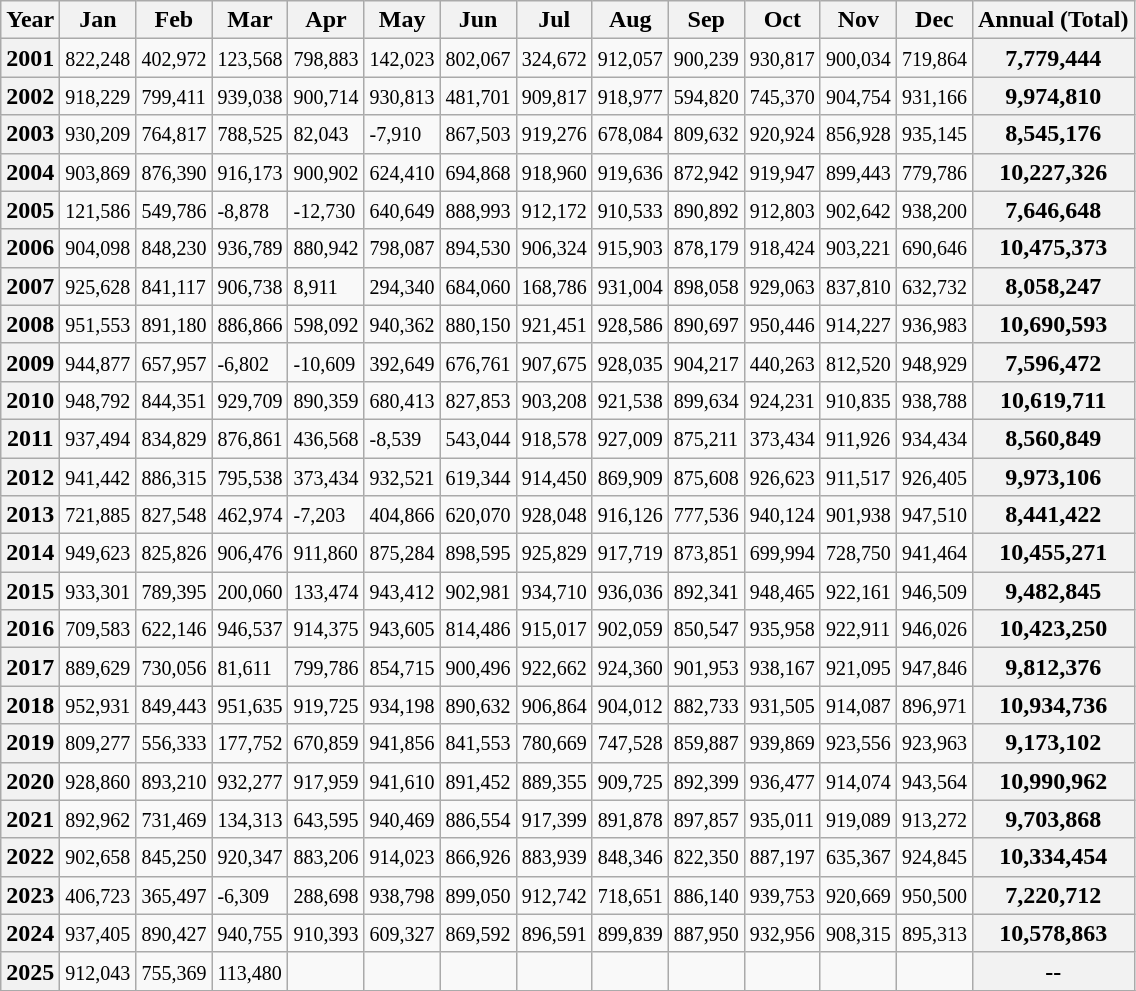<table class="wikitable">
<tr>
<th>Year</th>
<th>Jan</th>
<th>Feb</th>
<th>Mar</th>
<th>Apr</th>
<th>May</th>
<th>Jun</th>
<th>Jul</th>
<th>Aug</th>
<th>Sep</th>
<th>Oct</th>
<th>Nov</th>
<th>Dec</th>
<th>Annual (Total)</th>
</tr>
<tr>
<th>2001</th>
<td><small>822,248</small></td>
<td><small>402,972</small></td>
<td><small>123,568</small></td>
<td><small>798,883</small></td>
<td><small>142,023</small></td>
<td><small>802,067</small></td>
<td><small>324,672</small></td>
<td><small>912,057</small></td>
<td><small>900,239</small></td>
<td><small>930,817</small></td>
<td><small>900,034</small></td>
<td><small>719,864</small></td>
<th>7,779,444</th>
</tr>
<tr>
<th>2002</th>
<td><small>918,229</small></td>
<td><small>799,411</small></td>
<td><small>939,038</small></td>
<td><small>900,714</small></td>
<td><small>930,813</small></td>
<td><small>481,701</small></td>
<td><small>909,817</small></td>
<td><small>918,977</small></td>
<td><small>594,820</small></td>
<td><small>745,370</small></td>
<td><small>904,754</small></td>
<td><small>931,166</small></td>
<th>9,974,810</th>
</tr>
<tr>
<th>2003</th>
<td><small>930,209</small></td>
<td><small>764,817</small></td>
<td><small>788,525</small></td>
<td><small>82,043</small></td>
<td><small>-7,910</small></td>
<td><small>867,503</small></td>
<td><small>919,276</small></td>
<td><small>678,084</small></td>
<td><small>809,632</small></td>
<td><small>920,924</small></td>
<td><small>856,928</small></td>
<td><small>935,145</small></td>
<th>8,545,176</th>
</tr>
<tr>
<th>2004</th>
<td><small>903,869</small></td>
<td><small>876,390</small></td>
<td><small>916,173</small></td>
<td><small>900,902</small></td>
<td><small>624,410</small></td>
<td><small>694,868</small></td>
<td><small>918,960</small></td>
<td><small>919,636</small></td>
<td><small>872,942</small></td>
<td><small>919,947</small></td>
<td><small>899,443</small></td>
<td><small>779,786</small></td>
<th>10,227,326</th>
</tr>
<tr>
<th>2005</th>
<td><small>121,586</small></td>
<td><small>549,786</small></td>
<td><small>-8,878</small></td>
<td><small>-12,730</small></td>
<td><small>640,649</small></td>
<td><small>888,993</small></td>
<td><small>912,172</small></td>
<td><small>910,533</small></td>
<td><small>890,892</small></td>
<td><small>912,803</small></td>
<td><small>902,642</small></td>
<td><small>938,200</small></td>
<th>7,646,648</th>
</tr>
<tr>
<th>2006</th>
<td><small>904,098</small></td>
<td><small>848,230</small></td>
<td><small>936,789</small></td>
<td><small>880,942</small></td>
<td><small>798,087</small></td>
<td><small>894,530</small></td>
<td><small>906,324</small></td>
<td><small>915,903</small></td>
<td><small>878,179</small></td>
<td><small>918,424</small></td>
<td><small>903,221</small></td>
<td><small>690,646</small></td>
<th>10,475,373</th>
</tr>
<tr>
<th>2007</th>
<td><small>925,628</small></td>
<td><small>841,117</small></td>
<td><small>906,738</small></td>
<td><small>8,911</small></td>
<td><small>294,340</small></td>
<td><small>684,060</small></td>
<td><small>168,786</small></td>
<td><small>931,004</small></td>
<td><small>898,058</small></td>
<td><small>929,063</small></td>
<td><small>837,810</small></td>
<td><small>632,732</small></td>
<th>8,058,247</th>
</tr>
<tr>
<th>2008</th>
<td><small>951,553</small></td>
<td><small>891,180</small></td>
<td><small>886,866</small></td>
<td><small>598,092</small></td>
<td><small>940,362</small></td>
<td><small>880,150</small></td>
<td><small>921,451</small></td>
<td><small>928,586</small></td>
<td><small>890,697</small></td>
<td><small>950,446</small></td>
<td><small>914,227</small></td>
<td><small>936,983</small></td>
<th>10,690,593</th>
</tr>
<tr>
<th>2009</th>
<td><small>944,877</small></td>
<td><small>657,957</small></td>
<td><small>-6,802</small></td>
<td><small>-10,609</small></td>
<td><small>392,649</small></td>
<td><small>676,761</small></td>
<td><small>907,675</small></td>
<td><small>928,035</small></td>
<td><small>904,217</small></td>
<td><small>440,263</small></td>
<td><small>812,520</small></td>
<td><small>948,929</small></td>
<th>7,596,472</th>
</tr>
<tr>
<th>2010</th>
<td><small>948,792</small></td>
<td><small>844,351</small></td>
<td><small>929,709</small></td>
<td><small>890,359</small></td>
<td><small>680,413</small></td>
<td><small>827,853</small></td>
<td><small>903,208</small></td>
<td><small>921,538</small></td>
<td><small>899,634</small></td>
<td><small>924,231</small></td>
<td><small>910,835</small></td>
<td><small>938,788</small></td>
<th>10,619,711</th>
</tr>
<tr>
<th>2011</th>
<td><small>937,494</small></td>
<td><small>834,829</small></td>
<td><small>876,861</small></td>
<td><small>436,568</small></td>
<td><small>-8,539</small></td>
<td><small>543,044</small></td>
<td><small>918,578</small></td>
<td><small>927,009</small></td>
<td><small>875,211</small></td>
<td><small>373,434</small></td>
<td><small>911,926</small></td>
<td><small>934,434</small></td>
<th>8,560,849</th>
</tr>
<tr>
<th>2012</th>
<td><small>941,442</small></td>
<td><small>886,315</small></td>
<td><small>795,538</small></td>
<td><small>373,434</small></td>
<td><small>932,521</small></td>
<td><small>619,344</small></td>
<td><small>914,450</small></td>
<td><small>869,909</small></td>
<td><small>875,608</small></td>
<td><small>926,623</small></td>
<td><small>911,517</small></td>
<td><small>926,405</small></td>
<th>9,973,106</th>
</tr>
<tr>
<th>2013</th>
<td><small>721,885</small></td>
<td><small>827,548</small></td>
<td><small>462,974</small></td>
<td><small>-7,203</small></td>
<td><small>404,866</small></td>
<td><small>620,070</small></td>
<td><small>928,048</small></td>
<td><small>916,126</small></td>
<td><small>777,536</small></td>
<td><small>940,124</small></td>
<td><small>901,938</small></td>
<td><small>947,510</small></td>
<th>8,441,422</th>
</tr>
<tr>
<th>2014</th>
<td><small>949,623</small></td>
<td><small>825,826</small></td>
<td><small>906,476</small></td>
<td><small>911,860</small></td>
<td><small>875,284</small></td>
<td><small>898,595</small></td>
<td><small>925,829</small></td>
<td><small>917,719</small></td>
<td><small>873,851</small></td>
<td><small>699,994</small></td>
<td><small>728,750</small></td>
<td><small>941,464</small></td>
<th>10,455,271</th>
</tr>
<tr>
<th>2015</th>
<td><small>933,301</small></td>
<td><small>789,395</small></td>
<td><small>200,060</small></td>
<td><small>133,474</small></td>
<td><small>943,412</small></td>
<td><small>902,981</small></td>
<td><small>934,710</small></td>
<td><small>936,036</small></td>
<td><small>892,341</small></td>
<td><small>948,465</small></td>
<td><small>922,161</small></td>
<td><small>946,509</small></td>
<th>9,482,845</th>
</tr>
<tr>
<th>2016</th>
<td><small>709,583</small></td>
<td><small>622,146</small></td>
<td><small>946,537</small></td>
<td><small>914,375</small></td>
<td><small>943,605</small></td>
<td><small>814,486</small></td>
<td><small>915,017</small></td>
<td><small>902,059</small></td>
<td><small>850,547</small></td>
<td><small>935,958</small></td>
<td><small>922,911</small></td>
<td><small>946,026</small></td>
<th>10,423,250</th>
</tr>
<tr>
<th>2017</th>
<td><small>889,629</small></td>
<td><small>730,056</small></td>
<td><small>81,611</small></td>
<td><small>799,786</small></td>
<td><small>854,715</small></td>
<td><small>900,496</small></td>
<td><small>922,662</small></td>
<td><small>924,360</small></td>
<td><small>901,953</small></td>
<td><small>938,167</small></td>
<td><small>921,095</small></td>
<td><small>947,846</small></td>
<th>9,812,376</th>
</tr>
<tr>
<th>2018</th>
<td><small>952,931</small></td>
<td><small>849,443</small></td>
<td><small>951,635</small></td>
<td><small>919,725</small></td>
<td><small>934,198</small></td>
<td><small>890,632</small></td>
<td><small>906,864</small></td>
<td><small>904,012</small></td>
<td><small>882,733</small></td>
<td><small>931,505</small></td>
<td><small>914,087</small></td>
<td><small>896,971</small></td>
<th>10,934,736</th>
</tr>
<tr>
<th>2019</th>
<td><small>809,277</small></td>
<td><small>556,333</small></td>
<td><small>177,752</small></td>
<td><small>670,859</small></td>
<td><small>941,856</small></td>
<td><small>841,553</small></td>
<td><small>780,669</small></td>
<td><small>747,528</small></td>
<td><small>859,887</small></td>
<td><small>939,869</small></td>
<td><small>923,556</small></td>
<td><small>923,963</small></td>
<th>9,173,102</th>
</tr>
<tr>
<th>2020</th>
<td><small>928,860</small></td>
<td><small>893,210</small></td>
<td><small>932,277</small></td>
<td><small>917,959</small></td>
<td><small>941,610</small></td>
<td><small>891,452</small></td>
<td><small>889,355</small></td>
<td><small>909,725</small></td>
<td><small>892,399</small></td>
<td><small>936,477</small></td>
<td><small>914,074</small></td>
<td><small>943,564</small></td>
<th>10,990,962</th>
</tr>
<tr>
<th>2021</th>
<td><small>892,962</small></td>
<td><small>731,469</small></td>
<td><small>134,313</small></td>
<td><small>643,595</small></td>
<td><small>940,469</small></td>
<td><small>886,554</small></td>
<td><small>917,399</small></td>
<td><small>891,878</small></td>
<td><small>897,857</small></td>
<td><small>935,011</small></td>
<td><small>919,089</small></td>
<td><small>913,272</small></td>
<th>9,703,868</th>
</tr>
<tr>
<th>2022</th>
<td><small>902,658</small></td>
<td><small>845,250</small></td>
<td><small>920,347</small></td>
<td><small>883,206</small></td>
<td><small>914,023</small></td>
<td><small>866,926</small></td>
<td><small>883,939</small></td>
<td><small>848,346</small></td>
<td><small>822,350</small></td>
<td><small>887,197</small></td>
<td><small>635,367</small></td>
<td><small>924,845</small></td>
<th>10,334,454</th>
</tr>
<tr>
<th>2023</th>
<td><small>406,723</small></td>
<td><small>365,497</small></td>
<td><small>-6,309</small></td>
<td><small>288,698</small></td>
<td><small>938,798</small></td>
<td><small>899,050</small></td>
<td><small>912,742</small></td>
<td><small>718,651</small></td>
<td><small>886,140</small></td>
<td><small>939,753</small></td>
<td><small>920,669</small></td>
<td><small>950,500</small></td>
<th>7,220,712</th>
</tr>
<tr>
<th>2024</th>
<td><small>937,405</small></td>
<td><small>890,427</small></td>
<td><small>940,755</small></td>
<td><small>910,393</small></td>
<td><small>609,327</small></td>
<td><small>869,592</small></td>
<td><small>896,591</small></td>
<td><small>899,839</small></td>
<td><small>887,950</small></td>
<td><small>932,956</small></td>
<td><small>908,315</small></td>
<td><small>895,313</small></td>
<th>10,578,863</th>
</tr>
<tr>
<th>2025</th>
<td><small>912,043</small></td>
<td><small>755,369</small></td>
<td><small>113,480</small></td>
<td><small></small></td>
<td><small></small></td>
<td><small></small></td>
<td><small></small></td>
<td><small></small></td>
<td><small></small></td>
<td><small></small></td>
<td><small></small></td>
<td><small></small></td>
<th>--</th>
</tr>
<tr>
</tr>
</table>
